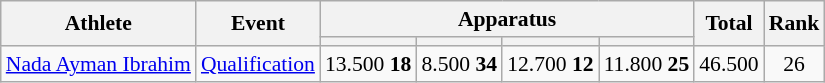<table class="wikitable" style="font-size:90%">
<tr>
<th rowspan=2>Athlete</th>
<th rowspan=2>Event</th>
<th colspan =4>Apparatus</th>
<th rowspan=2>Total</th>
<th rowspan=2>Rank</th>
</tr>
<tr style="font-size:95%">
<th></th>
<th></th>
<th></th>
<th></th>
</tr>
<tr align=center>
<td align=left><a href='#'>Nada Ayman Ibrahim</a></td>
<td align=left><a href='#'>Qualification</a></td>
<td>13.500	<strong>18	</strong></td>
<td>8.500	<strong>34</strong></td>
<td>12.700	<strong>12</strong></td>
<td>11.800	<strong>25</strong></td>
<td>46.500</td>
<td>26</td>
</tr>
</table>
